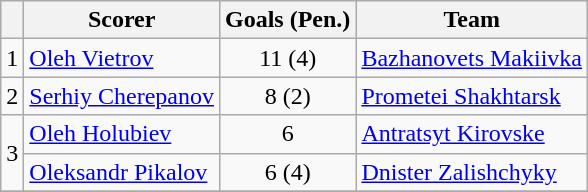<table class="wikitable">
<tr>
<th></th>
<th>Scorer</th>
<th>Goals (Pen.)</th>
<th>Team</th>
</tr>
<tr>
<td>1</td>
<td><a href='#'>Oleh Vietrov</a></td>
<td align=center>11 (4)</td>
<td><a href='#'>Bazhanovets Makiivka</a></td>
</tr>
<tr>
<td>2</td>
<td><a href='#'>Serhiy Cherepanov</a></td>
<td align=center>8 (2)</td>
<td><a href='#'>Prometei Shakhtarsk</a></td>
</tr>
<tr>
<td rowspan="2">3</td>
<td><a href='#'>Oleh Holubiev</a></td>
<td align=center>6</td>
<td><a href='#'>Antratsyt Kirovske</a></td>
</tr>
<tr>
<td><a href='#'>Oleksandr Pikalov</a></td>
<td align=center>6 (4)</td>
<td><a href='#'>Dnister Zalishchyky</a></td>
</tr>
<tr>
</tr>
</table>
